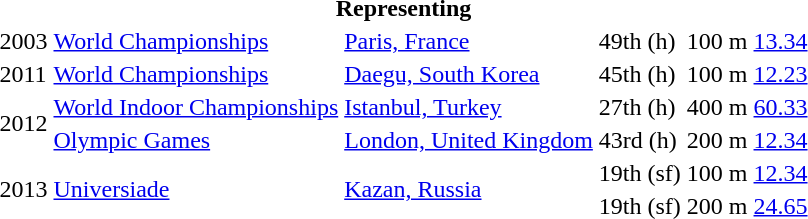<table>
<tr>
<th colspan="6">Representing </th>
</tr>
<tr>
<td>2003</td>
<td><a href='#'>World Championships</a></td>
<td><a href='#'>Paris, France</a></td>
<td>49th (h)</td>
<td>100 m</td>
<td><a href='#'>13.34</a></td>
</tr>
<tr>
<td>2011</td>
<td><a href='#'>World Championships</a></td>
<td><a href='#'>Daegu, South Korea</a></td>
<td>45th (h)</td>
<td>100 m</td>
<td><a href='#'>12.23</a></td>
</tr>
<tr>
<td rowspan=2>2012</td>
<td><a href='#'>World Indoor Championships</a></td>
<td><a href='#'>Istanbul, Turkey</a></td>
<td>27th (h)</td>
<td>400 m</td>
<td><a href='#'>60.33</a></td>
</tr>
<tr>
<td><a href='#'>Olympic Games</a></td>
<td><a href='#'>London, United Kingdom</a></td>
<td>43rd (h)</td>
<td>200 m</td>
<td><a href='#'>12.34</a></td>
</tr>
<tr>
<td rowspan=2>2013</td>
<td rowspan=2><a href='#'>Universiade</a></td>
<td rowspan=2><a href='#'>Kazan, Russia</a></td>
<td>19th (sf)</td>
<td>100 m</td>
<td><a href='#'>12.34</a></td>
</tr>
<tr>
<td>19th (sf)</td>
<td>200 m</td>
<td><a href='#'>24.65</a></td>
</tr>
</table>
